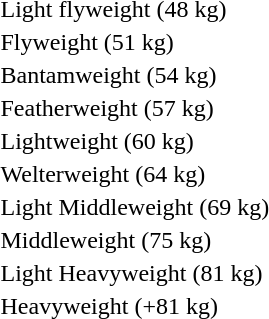<table>
<tr>
<td rowspan=2>Light flyweight (48 kg)</td>
<td rowspan=2></td>
<td rowspan=2></td>
<td></td>
</tr>
<tr>
<td></td>
</tr>
<tr>
<td rowspan=2>Flyweight (51 kg)</td>
<td rowspan=2></td>
<td rowspan=2></td>
<td></td>
</tr>
<tr>
<td></td>
</tr>
<tr>
<td rowspan=2>Bantamweight (54 kg)</td>
<td rowspan=2></td>
<td rowspan=2></td>
<td></td>
</tr>
<tr>
<td></td>
</tr>
<tr>
<td rowspan=2>Featherweight (57 kg)</td>
<td rowspan=2></td>
<td rowspan=2></td>
<td></td>
</tr>
<tr>
<td></td>
</tr>
<tr>
<td rowspan=2>Lightweight (60 kg)</td>
<td rowspan=2></td>
<td rowspan=2></td>
<td></td>
</tr>
<tr>
<td></td>
</tr>
<tr>
<td rowspan=2>Welterweight (64 kg)</td>
<td rowspan=2></td>
<td rowspan=2></td>
<td></td>
</tr>
<tr>
<td></td>
</tr>
<tr>
<td rowspan=2>Light Middleweight (69 kg)</td>
<td rowspan=2></td>
<td rowspan=2></td>
<td></td>
</tr>
<tr>
<td></td>
</tr>
<tr>
<td rowspan=2>Middleweight (75 kg)<br></td>
<td rowspan=2></td>
<td rowspan=2></td>
<td></td>
</tr>
<tr>
<td></td>
</tr>
<tr>
<td rowspan=2>Light Heavyweight (81 kg)<br></td>
<td rowspan=2></td>
<td rowspan=2></td>
<td></td>
</tr>
<tr>
<td></td>
</tr>
<tr>
<td rowspan=2>Heavyweight (+81 kg)<br></td>
<td rowspan=2></td>
<td rowspan=2></td>
<td></td>
</tr>
<tr>
<td></td>
</tr>
</table>
